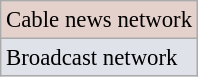<table class="wikitable" style="font-size:95%">
<tr style="background:#e5d1cb">
<td>Cable news network</td>
</tr>
<tr style="background:#dfe2e9">
<td>Broadcast network</td>
</tr>
</table>
